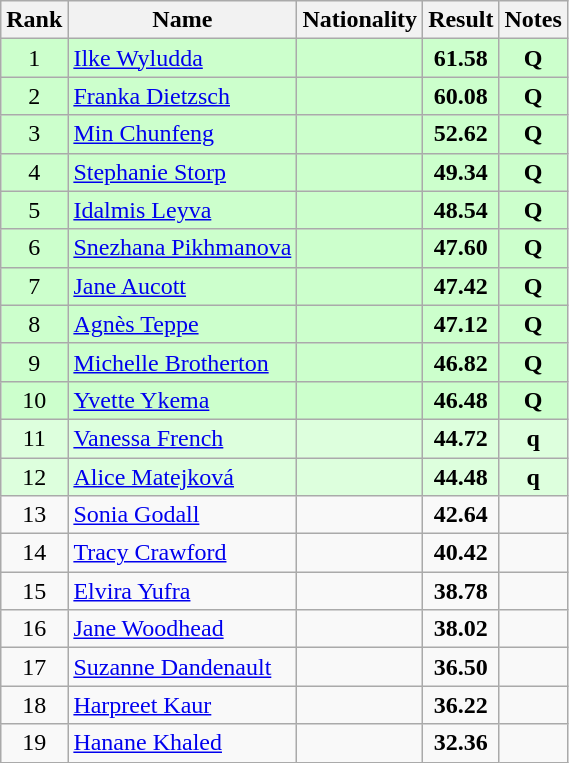<table class="wikitable sortable" style="text-align:center">
<tr>
<th>Rank</th>
<th>Name</th>
<th>Nationality</th>
<th>Result</th>
<th>Notes</th>
</tr>
<tr bgcolor=ccffcc>
<td>1</td>
<td align=left><a href='#'>Ilke Wyludda</a></td>
<td align=left></td>
<td><strong>61.58</strong></td>
<td><strong>Q</strong></td>
</tr>
<tr bgcolor=ccffcc>
<td>2</td>
<td align=left><a href='#'>Franka Dietzsch</a></td>
<td align=left></td>
<td><strong>60.08</strong></td>
<td><strong>Q</strong></td>
</tr>
<tr bgcolor=ccffcc>
<td>3</td>
<td align=left><a href='#'>Min Chunfeng</a></td>
<td align=left></td>
<td><strong>52.62</strong></td>
<td><strong>Q</strong></td>
</tr>
<tr bgcolor=ccffcc>
<td>4</td>
<td align=left><a href='#'>Stephanie Storp</a></td>
<td align=left></td>
<td><strong>49.34</strong></td>
<td><strong>Q</strong></td>
</tr>
<tr bgcolor=ccffcc>
<td>5</td>
<td align=left><a href='#'>Idalmis Leyva</a></td>
<td align=left></td>
<td><strong>48.54</strong></td>
<td><strong>Q</strong></td>
</tr>
<tr bgcolor=ccffcc>
<td>6</td>
<td align=left><a href='#'>Snezhana Pikhmanova</a></td>
<td align=left></td>
<td><strong>47.60</strong></td>
<td><strong>Q</strong></td>
</tr>
<tr bgcolor=ccffcc>
<td>7</td>
<td align=left><a href='#'>Jane Aucott</a></td>
<td align=left></td>
<td><strong>47.42</strong></td>
<td><strong>Q</strong></td>
</tr>
<tr bgcolor=ccffcc>
<td>8</td>
<td align=left><a href='#'>Agnès Teppe</a></td>
<td align=left></td>
<td><strong>47.12</strong></td>
<td><strong>Q</strong></td>
</tr>
<tr bgcolor=ccffcc>
<td>9</td>
<td align=left><a href='#'>Michelle Brotherton</a></td>
<td align=left></td>
<td><strong>46.82</strong></td>
<td><strong>Q</strong></td>
</tr>
<tr bgcolor=ccffcc>
<td>10</td>
<td align=left><a href='#'>Yvette Ykema</a></td>
<td align=left></td>
<td><strong>46.48</strong></td>
<td><strong>Q</strong></td>
</tr>
<tr bgcolor=ddffdd>
<td>11</td>
<td align=left><a href='#'>Vanessa French</a></td>
<td align=left></td>
<td><strong>44.72</strong></td>
<td><strong>q</strong></td>
</tr>
<tr bgcolor=ddffdd>
<td>12</td>
<td align=left><a href='#'>Alice Matejková</a></td>
<td align=left></td>
<td><strong>44.48</strong></td>
<td><strong>q</strong></td>
</tr>
<tr>
<td>13</td>
<td align=left><a href='#'>Sonia Godall</a></td>
<td align=left></td>
<td><strong>42.64</strong></td>
<td></td>
</tr>
<tr>
<td>14</td>
<td align=left><a href='#'>Tracy Crawford</a></td>
<td align=left></td>
<td><strong>40.42</strong></td>
<td></td>
</tr>
<tr>
<td>15</td>
<td align=left><a href='#'>Elvira Yufra</a></td>
<td align=left></td>
<td><strong>38.78</strong></td>
<td></td>
</tr>
<tr>
<td>16</td>
<td align=left><a href='#'>Jane Woodhead</a></td>
<td align=left></td>
<td><strong>38.02</strong></td>
<td></td>
</tr>
<tr>
<td>17</td>
<td align=left><a href='#'>Suzanne Dandenault</a></td>
<td align=left></td>
<td><strong>36.50</strong></td>
<td></td>
</tr>
<tr>
<td>18</td>
<td align=left><a href='#'>Harpreet Kaur</a></td>
<td align=left></td>
<td><strong>36.22</strong></td>
<td></td>
</tr>
<tr>
<td>19</td>
<td align=left><a href='#'>Hanane Khaled</a></td>
<td align=left></td>
<td><strong>32.36</strong></td>
<td></td>
</tr>
</table>
